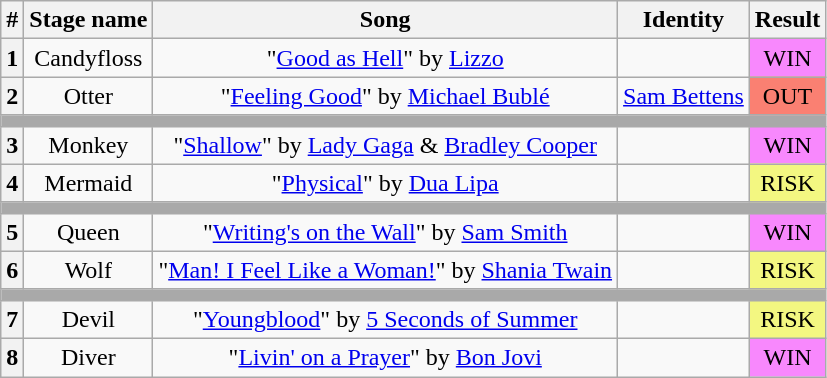<table class="wikitable plainrowheaders" style="text-align: center;">
<tr>
<th>#</th>
<th>Stage name</th>
<th>Song</th>
<th>Identity</th>
<th>Result</th>
</tr>
<tr>
<th>1</th>
<td>Candyfloss</td>
<td>"<a href='#'>Good as Hell</a>" by <a href='#'>Lizzo</a></td>
<td></td>
<td bgcolor=#F888FD>WIN</td>
</tr>
<tr>
<th>2</th>
<td>Otter</td>
<td>"<a href='#'>Feeling Good</a>" by <a href='#'>Michael Bublé</a></td>
<td><a href='#'>Sam Bettens</a></td>
<td bgcolor=salmon>OUT</td>
</tr>
<tr>
<td colspan="5" style="background:darkgray"></td>
</tr>
<tr>
<th>3</th>
<td>Monkey</td>
<td>"<a href='#'>Shallow</a>" by <a href='#'>Lady Gaga</a> & <a href='#'>Bradley Cooper</a></td>
<td></td>
<td bgcolor=#F888FD>WIN</td>
</tr>
<tr>
<th>4</th>
<td>Mermaid</td>
<td>"<a href='#'>Physical</a>" by <a href='#'>Dua Lipa</a></td>
<td></td>
<td bgcolor="#F3F781">RISK</td>
</tr>
<tr>
<td colspan="5" style="background:darkgray"></td>
</tr>
<tr>
<th>5</th>
<td>Queen</td>
<td>"<a href='#'>Writing's on the Wall</a>" by <a href='#'>Sam Smith</a></td>
<td></td>
<td bgcolor=#F888FD>WIN</td>
</tr>
<tr>
<th>6</th>
<td>Wolf</td>
<td>"<a href='#'>Man! I Feel Like a Woman!</a>" by <a href='#'>Shania Twain</a></td>
<td></td>
<td bgcolor="#F3F781">RISK</td>
</tr>
<tr>
<td colspan="5" style="background:darkgray"></td>
</tr>
<tr>
<th>7</th>
<td>Devil</td>
<td>"<a href='#'>Youngblood</a>" by <a href='#'>5 Seconds of Summer</a></td>
<td></td>
<td bgcolor="#F3F781">RISK</td>
</tr>
<tr>
<th>8</th>
<td>Diver</td>
<td>"<a href='#'>Livin' on a Prayer</a>" by <a href='#'>Bon Jovi</a></td>
<td></td>
<td bgcolor=#F888FD>WIN</td>
</tr>
</table>
